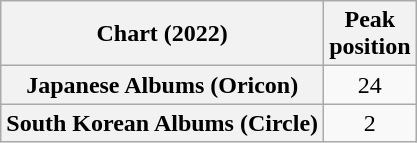<table class="wikitable sortable plainrowheaders" style="text-align:center">
<tr>
<th scope="col">Chart (2022)</th>
<th scope="col">Peak<br>position</th>
</tr>
<tr>
<th scope="row">Japanese Albums (Oricon)</th>
<td>24</td>
</tr>
<tr>
<th scope="row">South Korean Albums (Circle)</th>
<td>2</td>
</tr>
</table>
